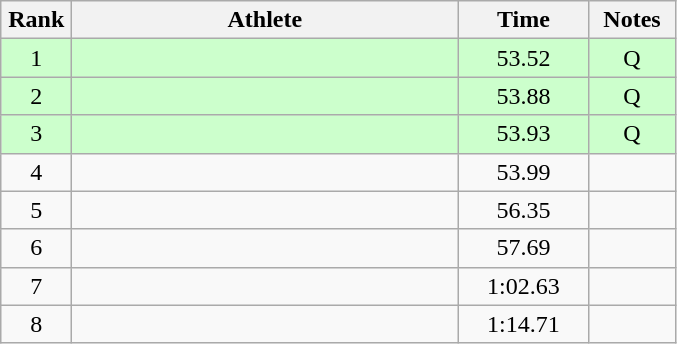<table class="wikitable" style="text-align:center">
<tr>
<th width=40>Rank</th>
<th width=250>Athlete</th>
<th width=80>Time</th>
<th width=50>Notes</th>
</tr>
<tr bgcolor=ccffcc>
<td>1</td>
<td align=left></td>
<td>53.52</td>
<td>Q</td>
</tr>
<tr bgcolor=ccffcc>
<td>2</td>
<td align=left></td>
<td>53.88</td>
<td>Q</td>
</tr>
<tr bgcolor=ccffcc>
<td>3</td>
<td align=left></td>
<td>53.93</td>
<td>Q</td>
</tr>
<tr>
<td>4</td>
<td align=left></td>
<td>53.99</td>
<td></td>
</tr>
<tr>
<td>5</td>
<td align=left></td>
<td>56.35</td>
<td></td>
</tr>
<tr>
<td>6</td>
<td align=left></td>
<td>57.69</td>
<td></td>
</tr>
<tr>
<td>7</td>
<td align=left></td>
<td>1:02.63</td>
<td></td>
</tr>
<tr>
<td>8</td>
<td align=left></td>
<td>1:14.71</td>
<td></td>
</tr>
</table>
